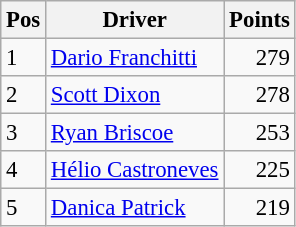<table class="wikitable" style="font-size: 95%;">
<tr>
<th>Pos</th>
<th>Driver</th>
<th>Points</th>
</tr>
<tr>
<td>1</td>
<td> <a href='#'>Dario Franchitti</a></td>
<td align="right">279</td>
</tr>
<tr>
<td>2</td>
<td> <a href='#'>Scott Dixon</a></td>
<td align="right">278</td>
</tr>
<tr>
<td>3</td>
<td> <a href='#'>Ryan Briscoe</a></td>
<td align="right">253</td>
</tr>
<tr>
<td>4</td>
<td> <a href='#'>Hélio Castroneves</a></td>
<td align="right">225</td>
</tr>
<tr>
<td>5</td>
<td> <a href='#'>Danica Patrick</a></td>
<td align="right">219</td>
</tr>
</table>
